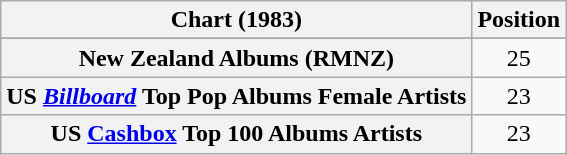<table class="wikitable sortable plainrowheaders" style="text-align:center">
<tr>
<th scope="col">Chart (1983)</th>
<th scope="col">Position</th>
</tr>
<tr>
</tr>
<tr>
<th scope="row">New Zealand Albums (RMNZ)</th>
<td>25</td>
</tr>
<tr>
<th scope="row">US <a href='#'><em>Billboard</em></a> Top Pop Albums Female Artists</th>
<td>23</td>
</tr>
<tr>
<th scope="row">US <a href='#'>Cashbox</a> Top 100 Albums Artists</th>
<td>23</td>
</tr>
</table>
